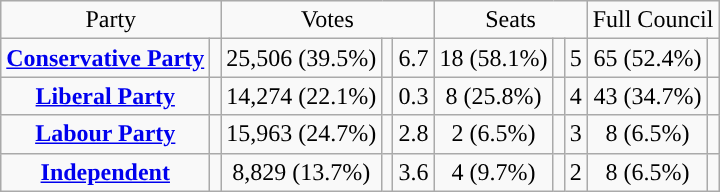<table class=wikitable style="text-align:center;">
<tr>
<td colspan=2>Party</td>
<td colspan=3>Votes</td>
<td colspan=3>Seats</td>
<td colspan=3>Full Council</td>
</tr>
<tr>
<td><strong><a href='#'>Conservative Party</a></strong></td>
<td style="background:"></td>
<td>25,506 (39.5%)</td>
<td></td>
<td> 6.7</td>
<td>18 (58.1%)</td>
<td></td>
<td> 5</td>
<td>65 (52.4%)</td>
<td></td>
</tr>
<tr>
<td><strong><a href='#'>Liberal Party</a></strong></td>
<td style="background:"></td>
<td>14,274 (22.1%)</td>
<td></td>
<td> 0.3</td>
<td>8 (25.8%)</td>
<td></td>
<td> 4</td>
<td>43 (34.7%)</td>
<td></td>
</tr>
<tr>
<td><strong><a href='#'>Labour Party</a></strong></td>
<td style="background:"></td>
<td>15,963 (24.7%)</td>
<td></td>
<td> 2.8</td>
<td>2 (6.5%)</td>
<td></td>
<td> 3</td>
<td>8 (6.5%)</td>
<td></td>
</tr>
<tr>
<td><strong><a href='#'>Independent</a></strong></td>
<td style="background:"></td>
<td>8,829 (13.7%)</td>
<td></td>
<td> 3.6</td>
<td>4 (9.7%)</td>
<td></td>
<td> 2</td>
<td>8 (6.5%)</td>
<td></td>
</tr>
</table>
